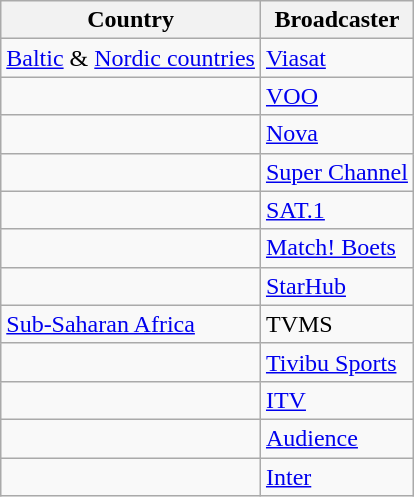<table class="wikitable">
<tr>
<th align=center>Country</th>
<th align=center>Broadcaster</th>
</tr>
<tr>
<td><a href='#'>Baltic</a> & <a href='#'>Nordic countries</a></td>
<td><a href='#'>Viasat</a></td>
</tr>
<tr>
<td></td>
<td><a href='#'>VOO</a></td>
</tr>
<tr>
<td></td>
<td><a href='#'>Nova</a></td>
</tr>
<tr>
<td></td>
<td><a href='#'>Super Channel</a></td>
</tr>
<tr>
<td></td>
<td><a href='#'>SAT.1</a></td>
</tr>
<tr>
<td></td>
<td><a href='#'>Match! Boets</a></td>
</tr>
<tr>
<td></td>
<td><a href='#'>StarHub</a></td>
</tr>
<tr>
<td><a href='#'>Sub-Saharan Africa</a></td>
<td>TVMS</td>
</tr>
<tr>
<td></td>
<td><a href='#'>Tivibu Sports</a></td>
</tr>
<tr>
<td></td>
<td><a href='#'>ITV</a></td>
</tr>
<tr>
<td></td>
<td><a href='#'>Audience</a></td>
</tr>
<tr>
<td></td>
<td><a href='#'>Inter</a></td>
</tr>
</table>
